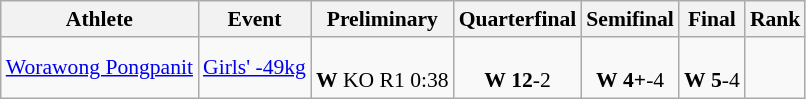<table class="wikitable" style="text-align:left; font-size:90%">
<tr>
<th>Athlete</th>
<th>Event</th>
<th>Preliminary</th>
<th>Quarterfinal</th>
<th>Semifinal</th>
<th>Final</th>
<th>Rank</th>
</tr>
<tr>
<td><a href='#'>Worawong Pongpanit</a></td>
<td><a href='#'>Girls' -49kg</a></td>
<td align=center> <br> <strong>W</strong> KO R1 0:38</td>
<td align=center> <br> <strong>W</strong> <strong>12</strong>-2</td>
<td align=center> <br> <strong>W</strong> <strong>4+</strong>-4</td>
<td align=center> <br> <strong>W</strong> <strong>5</strong>-4</td>
<td align=center></td>
</tr>
</table>
